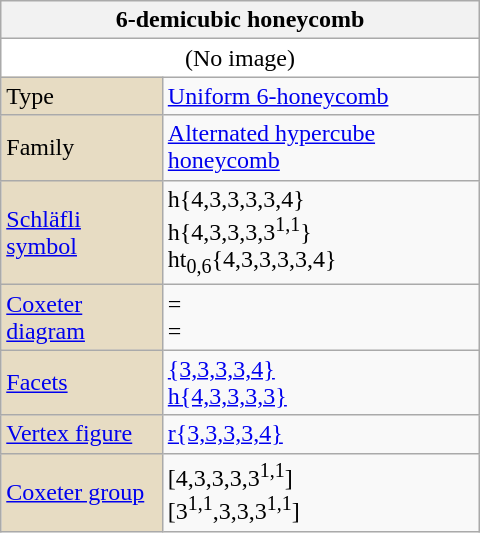<table class="wikitable" align="right" style="margin-left:10px" width="320">
<tr>
<th bgcolor=#e7dcc3 colspan=2>6-demicubic honeycomb</th>
</tr>
<tr>
<td bgcolor=#ffffff align=center colspan=2>(No image)</td>
</tr>
<tr>
<td bgcolor=#e7dcc3>Type</td>
<td><a href='#'>Uniform 6-honeycomb</a></td>
</tr>
<tr>
<td bgcolor=#e7dcc3>Family</td>
<td><a href='#'>Alternated hypercube honeycomb</a></td>
</tr>
<tr>
<td bgcolor=#e7dcc3><a href='#'>Schläfli symbol</a></td>
<td>h{4,3,3,3,3,4}<br>h{4,3,3,3,3<sup>1,1</sup>}<br>ht<sub>0,6</sub>{4,3,3,3,3,4}</td>
</tr>
<tr>
<td bgcolor=#e7dcc3><a href='#'>Coxeter diagram</a></td>
<td> = <br> = <br></td>
</tr>
<tr>
<td bgcolor=#e7dcc3><a href='#'>Facets</a></td>
<td><a href='#'>{3,3,3,3,4}</a> <br><a href='#'>h{4,3,3,3,3}</a> </td>
</tr>
<tr>
<td bgcolor=#e7dcc3><a href='#'>Vertex figure</a></td>
<td><a href='#'>r{3,3,3,3,4}</a> </td>
</tr>
<tr>
<td bgcolor=#e7dcc3><a href='#'>Coxeter group</a></td>
<td> [4,3,3,3,3<sup>1,1</sup>]<br> [3<sup>1,1</sup>,3,3,3<sup>1,1</sup>]</td>
</tr>
</table>
